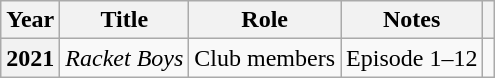<table class="wikitable plainrowheaders">
<tr>
<th scope="col">Year</th>
<th scope="col">Title</th>
<th scope="col">Role</th>
<th scope="col">Notes</th>
<th scope="col" class="unsortable"></th>
</tr>
<tr>
<th scope="row">2021</th>
<td><em>Racket Boys</em></td>
<td>Club members</td>
<td>Episode 1–12</td>
<td></td>
</tr>
</table>
